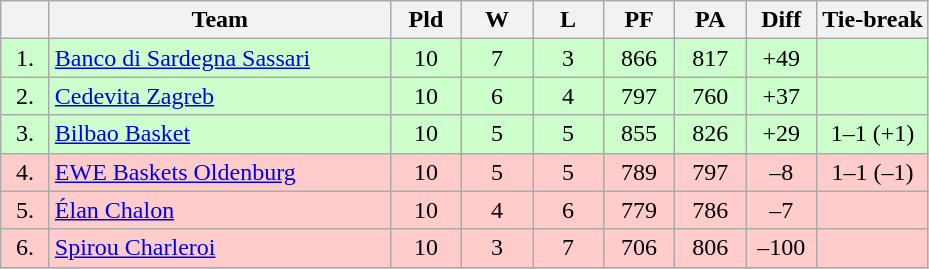<table class="wikitable" style="text-align:center">
<tr>
<th width=25></th>
<th width=220>Team</th>
<th width=40>Pld</th>
<th width=40>W</th>
<th width=40>L</th>
<th width=40>PF</th>
<th width=40>PA</th>
<th width=40>Diff</th>
<th>Tie-break</th>
</tr>
<tr style="background:#ccffcc;">
<td>1.</td>
<td align=left> <a href='#'>Banco di Sardegna Sassari</a></td>
<td>10</td>
<td>7</td>
<td>3</td>
<td>866</td>
<td>817</td>
<td>+49</td>
<td></td>
</tr>
<tr style="background:#ccffcc;">
<td>2.</td>
<td align=left> <a href='#'>Cedevita Zagreb</a></td>
<td>10</td>
<td>6</td>
<td>4</td>
<td>797</td>
<td>760</td>
<td>+37</td>
<td></td>
</tr>
<tr style="background:#ccffcc;">
<td>3.</td>
<td align=left> <a href='#'>Bilbao Basket</a></td>
<td>10</td>
<td>5</td>
<td>5</td>
<td>855</td>
<td>826</td>
<td>+29</td>
<td>1–1 (+1)</td>
</tr>
<tr style="background:#ffcccc;">
<td>4.</td>
<td align=left> <a href='#'>EWE Baskets Oldenburg</a></td>
<td>10</td>
<td>5</td>
<td>5</td>
<td>789</td>
<td>797</td>
<td>–8</td>
<td>1–1 (–1)</td>
</tr>
<tr style="background:#ffcccc;">
<td>5.</td>
<td align=left> <a href='#'>Élan Chalon</a></td>
<td>10</td>
<td>4</td>
<td>6</td>
<td>779</td>
<td>786</td>
<td>–7</td>
<td></td>
</tr>
<tr style="background:#ffcccc;">
<td>6.</td>
<td align=left> <a href='#'>Spirou Charleroi</a></td>
<td>10</td>
<td>3</td>
<td>7</td>
<td>706</td>
<td>806</td>
<td>–100</td>
<td></td>
</tr>
<tr>
</tr>
</table>
